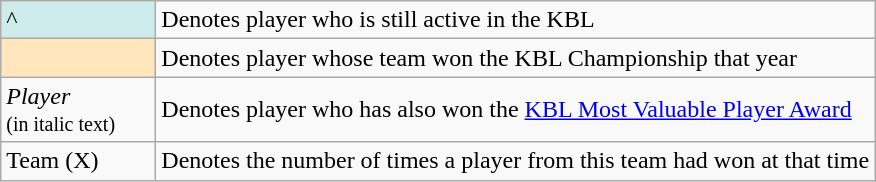<table class="wikitable">
<tr>
<td style="background-color:#CFECEC; border:1px solid #aaaaaa; width:6em">^</td>
<td>Denotes player who is still active in the KBL</td>
</tr>
<tr>
<td style="background-color:#FFE6BD; border:1px solid #aaaaaa; width:6em"></td>
<td>Denotes player whose team won the KBL Championship that year</td>
</tr>
<tr>
<td><em>Player</em><br><small>(in italic text)</small></td>
<td>Denotes player who has also won the <a href='#'>KBL Most Valuable Player Award</a></td>
</tr>
<tr>
<td>Team (X)</td>
<td>Denotes the number of times a player from this team had won at that time</td>
</tr>
</table>
